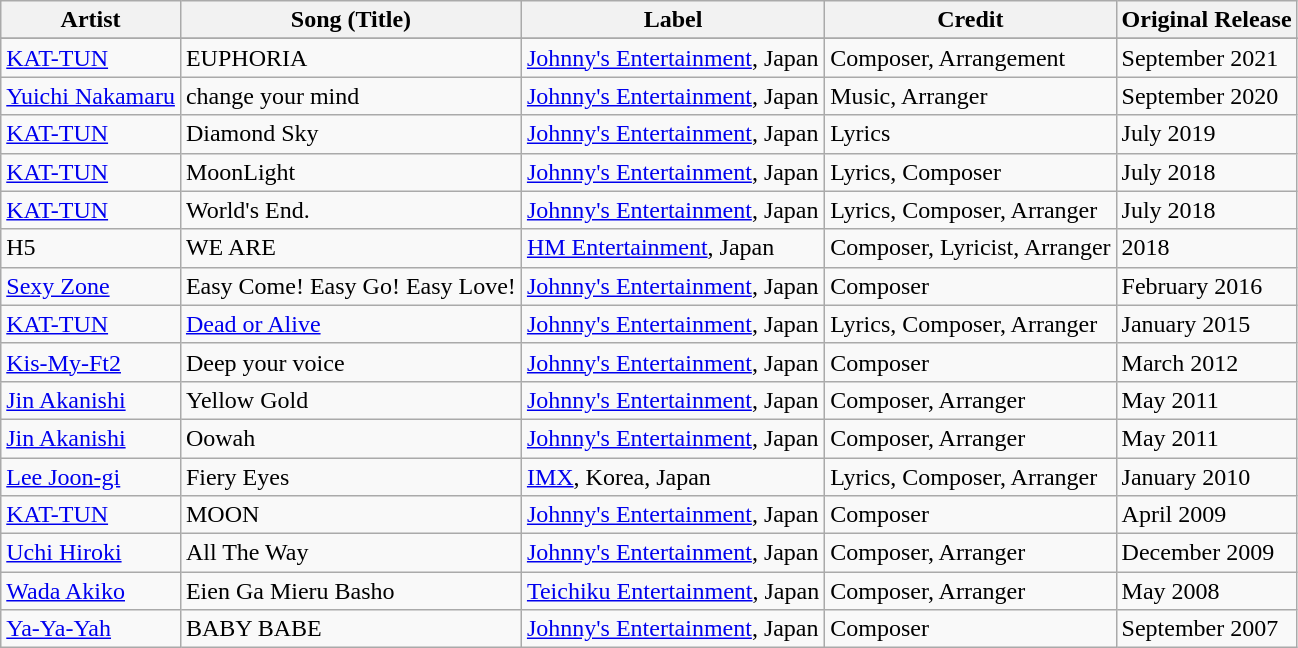<table class="wikitable">
<tr>
<th>Artist</th>
<th>Song (Title)</th>
<th>Label</th>
<th>Credit</th>
<th>Original Release</th>
</tr>
<tr>
</tr>
<tr>
<td><a href='#'>KAT-TUN</a></td>
<td>EUPHORIA</td>
<td><a href='#'>Johnny's Entertainment</a>, Japan</td>
<td>Composer, Arrangement</td>
<td>September 2021</td>
</tr>
<tr>
<td><a href='#'>Yuichi Nakamaru</a></td>
<td>change your mind</td>
<td><a href='#'>Johnny's Entertainment</a>, Japan</td>
<td>Music, Arranger</td>
<td>September 2020</td>
</tr>
<tr>
<td><a href='#'>KAT-TUN</a></td>
<td>Diamond Sky</td>
<td><a href='#'>Johnny's Entertainment</a>, Japan</td>
<td>Lyrics</td>
<td>July 2019</td>
</tr>
<tr>
<td><a href='#'>KAT-TUN</a></td>
<td>MoonLight</td>
<td><a href='#'>Johnny's Entertainment</a>, Japan</td>
<td>Lyrics, Composer</td>
<td>July 2018</td>
</tr>
<tr>
<td><a href='#'>KAT-TUN</a></td>
<td>World's End.</td>
<td><a href='#'>Johnny's Entertainment</a>, Japan</td>
<td>Lyrics, Composer, Arranger</td>
<td>July 2018</td>
</tr>
<tr>
<td>H5</td>
<td>WE ARE</td>
<td><a href='#'>HM Entertainment</a>, Japan</td>
<td>Composer, Lyricist, Arranger</td>
<td>2018</td>
</tr>
<tr>
<td><a href='#'>Sexy Zone</a></td>
<td>Easy Come! Easy Go! Easy Love!</td>
<td><a href='#'>Johnny's Entertainment</a>, Japan</td>
<td>Composer</td>
<td>February 2016</td>
</tr>
<tr>
<td><a href='#'>KAT-TUN</a></td>
<td><a href='#'>Dead or Alive</a></td>
<td><a href='#'>Johnny's Entertainment</a>, Japan</td>
<td>Lyrics, Composer, Arranger</td>
<td>January 2015</td>
</tr>
<tr>
<td><a href='#'>Kis-My-Ft2</a></td>
<td>Deep your voice</td>
<td><a href='#'>Johnny's Entertainment</a>, Japan</td>
<td>Composer</td>
<td>March 2012</td>
</tr>
<tr>
<td><a href='#'>Jin Akanishi</a></td>
<td>Yellow Gold</td>
<td><a href='#'>Johnny's Entertainment</a>, Japan</td>
<td>Composer, Arranger</td>
<td>May 2011</td>
</tr>
<tr>
<td><a href='#'>Jin Akanishi</a></td>
<td>Oowah</td>
<td><a href='#'>Johnny's Entertainment</a>, Japan</td>
<td>Composer, Arranger</td>
<td>May 2011</td>
</tr>
<tr>
<td><a href='#'>Lee Joon-gi</a></td>
<td>Fiery Eyes</td>
<td><a href='#'>IMX</a>, Korea, Japan</td>
<td>Lyrics, Composer, Arranger</td>
<td>January 2010</td>
</tr>
<tr>
<td><a href='#'>KAT-TUN</a></td>
<td>MOON</td>
<td><a href='#'>Johnny's Entertainment</a>, Japan</td>
<td>Composer</td>
<td>April 2009</td>
</tr>
<tr>
<td><a href='#'>Uchi Hiroki</a></td>
<td>All The Way</td>
<td><a href='#'>Johnny's Entertainment</a>, Japan</td>
<td>Composer, Arranger</td>
<td>December 2009</td>
</tr>
<tr>
<td><a href='#'>Wada Akiko</a></td>
<td>Eien Ga Mieru Basho</td>
<td><a href='#'>Teichiku Entertainment</a>, Japan</td>
<td>Composer, Arranger</td>
<td>May 2008</td>
</tr>
<tr>
<td><a href='#'>Ya-Ya-Yah</a></td>
<td>BABY BABE</td>
<td><a href='#'>Johnny's Entertainment</a>, Japan</td>
<td>Composer</td>
<td>September 2007</td>
</tr>
</table>
